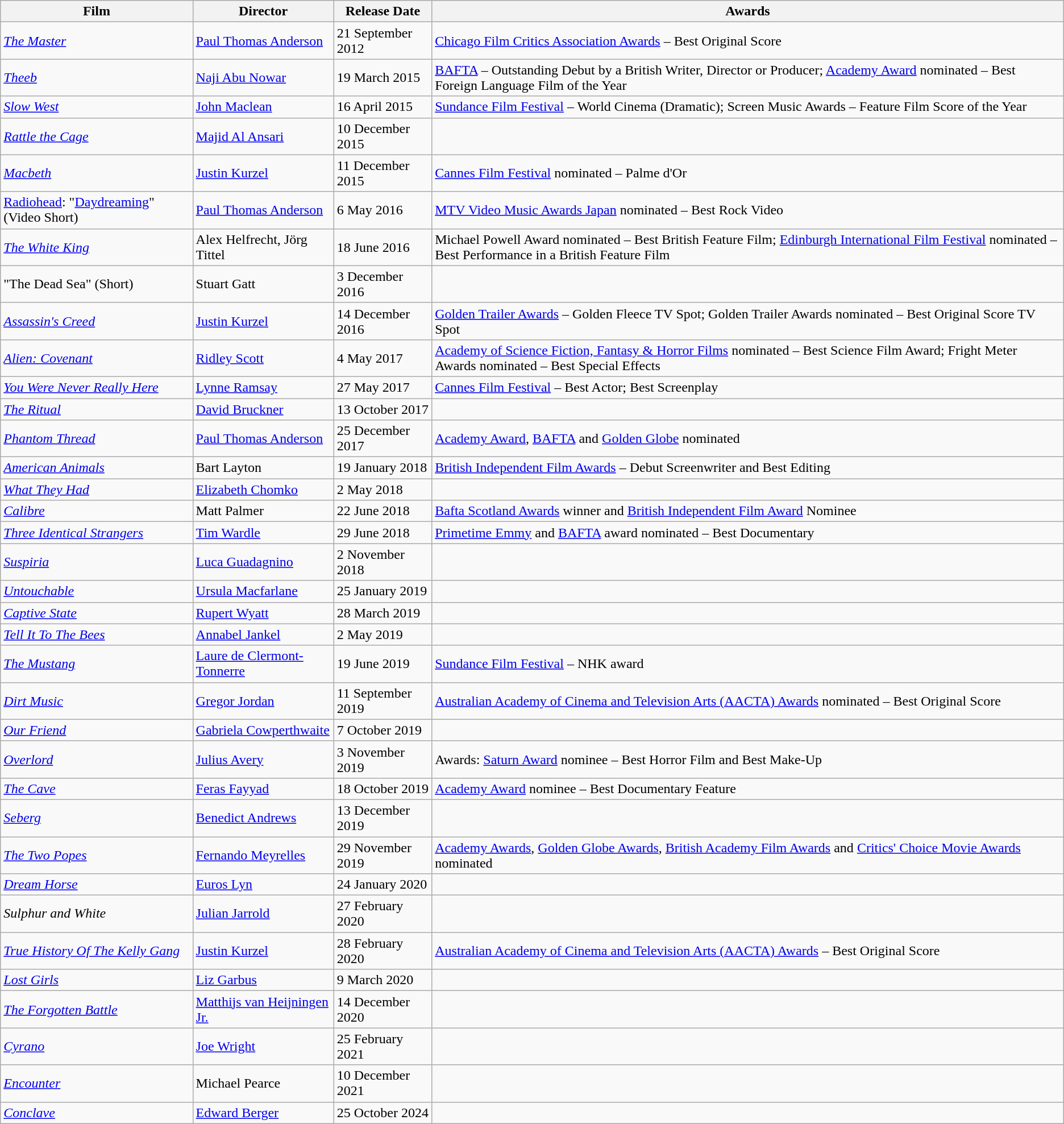<table class="wikitable">
<tr>
<th>Film</th>
<th>Director</th>
<th>Release Date</th>
<th>Awards</th>
</tr>
<tr>
<td><em><a href='#'>The Master</a></em></td>
<td><a href='#'>Paul Thomas Anderson</a></td>
<td>21 September 2012</td>
<td><a href='#'>Chicago Film Critics Association Awards</a> – Best Original Score</td>
</tr>
<tr>
<td><em><a href='#'>Theeb</a></em></td>
<td><a href='#'>Naji Abu Nowar</a></td>
<td>19 March 2015</td>
<td><a href='#'>BAFTA</a> – Outstanding Debut by a British Writer, Director or Producer; <a href='#'>Academy Award</a> nominated – Best Foreign Language Film of the Year</td>
</tr>
<tr>
<td><em><a href='#'>Slow West</a></em></td>
<td><a href='#'>John Maclean</a></td>
<td>16 April 2015</td>
<td><a href='#'>Sundance Film Festival</a> – World Cinema (Dramatic); Screen Music Awards – Feature Film Score of the Year</td>
</tr>
<tr>
<td><em><a href='#'>Rattle the Cage</a></em></td>
<td><a href='#'>Majid Al Ansari</a></td>
<td>10 December 2015</td>
<td></td>
</tr>
<tr>
<td><a href='#'><em>Macbeth</em></a></td>
<td><a href='#'>Justin Kurzel</a></td>
<td>11 December 2015</td>
<td><a href='#'>Cannes Film Festival</a> nominated – Palme d'Or</td>
</tr>
<tr>
<td><a href='#'>Radiohead</a>: "<a href='#'>Daydreaming</a>" (Video Short)</td>
<td><a href='#'>Paul Thomas Anderson</a></td>
<td>6 May 2016</td>
<td><a href='#'>MTV Video Music Awards Japan</a> nominated – Best Rock Video</td>
</tr>
<tr>
<td><a href='#'><em>The White King</em></a></td>
<td>Alex Helfrecht, Jörg Tittel</td>
<td>18 June 2016</td>
<td>Michael Powell Award nominated – Best British Feature Film; <a href='#'>Edinburgh International Film Festival</a> nominated – Best Performance in a British Feature Film</td>
</tr>
<tr>
<td>"The Dead Sea" (Short)</td>
<td>Stuart Gatt</td>
<td>3 December 2016</td>
<td></td>
</tr>
<tr>
<td><a href='#'><em>Assassin's Creed</em></a></td>
<td><a href='#'>Justin Kurzel</a></td>
<td>14 December 2016</td>
<td><a href='#'>Golden Trailer Awards</a> – Golden Fleece TV Spot; Golden Trailer Awards nominated – Best Original Score TV Spot</td>
</tr>
<tr>
<td><em><a href='#'>Alien: Covenant</a></em></td>
<td><a href='#'>Ridley Scott</a></td>
<td>4 May 2017</td>
<td><a href='#'>Academy of Science Fiction, Fantasy & Horror Films</a> nominated – Best Science Film Award; Fright Meter Awards nominated – Best Special Effects</td>
</tr>
<tr>
<td><em><a href='#'>You Were Never Really Here</a></em></td>
<td><a href='#'>Lynne Ramsay</a></td>
<td>27 May 2017</td>
<td><a href='#'>Cannes Film Festival</a> – Best Actor; Best Screenplay</td>
</tr>
<tr>
<td><a href='#'><em>The Ritual</em></a></td>
<td><a href='#'>David Bruckner</a></td>
<td>13 October 2017</td>
<td></td>
</tr>
<tr>
<td><em><a href='#'>Phantom Thread</a></em></td>
<td><a href='#'>Paul Thomas Anderson</a></td>
<td>25 December 2017</td>
<td><a href='#'>Academy Award</a>, <a href='#'>BAFTA</a> and <a href='#'>Golden Globe</a> nominated</td>
</tr>
<tr>
<td><em><a href='#'>American Animals</a></em></td>
<td>Bart Layton</td>
<td>19 January 2018</td>
<td><a href='#'>British Independent Film Awards</a> – Debut Screenwriter and Best Editing</td>
</tr>
<tr>
<td><em><a href='#'>What They Had</a></em></td>
<td><a href='#'>Elizabeth Chomko</a></td>
<td>2 May 2018</td>
<td></td>
</tr>
<tr>
<td><a href='#'><em>Calibre</em></a></td>
<td>Matt Palmer</td>
<td>22 June 2018</td>
<td><a href='#'>Bafta Scotland Awards</a> winner and <a href='#'>British Independent Film Award</a> Nominee</td>
</tr>
<tr>
<td><em><a href='#'>Three Identical Strangers</a></em></td>
<td><a href='#'>Tim Wardle</a></td>
<td>29 June 2018</td>
<td><a href='#'>Primetime Emmy</a> and <a href='#'>BAFTA</a> award nominated – Best Documentary</td>
</tr>
<tr>
<td><em><a href='#'>Suspiria</a></em></td>
<td><a href='#'>Luca Guadagnino</a></td>
<td>2 November 2018</td>
<td></td>
</tr>
<tr>
<td><a href='#'><em>Untouchable</em></a></td>
<td><a href='#'>Ursula Macfarlane</a></td>
<td>25 January 2019</td>
<td></td>
</tr>
<tr>
<td><em><a href='#'>Captive State</a></em></td>
<td><a href='#'>Rupert Wyatt</a></td>
<td>28 March 2019</td>
<td></td>
</tr>
<tr>
<td><a href='#'><em>Tell It To The Bees</em></a></td>
<td><a href='#'>Annabel Jankel</a></td>
<td>2 May 2019</td>
<td></td>
</tr>
<tr>
<td><em><a href='#'>The Mustang</a></em></td>
<td><a href='#'>Laure de Clermont-Tonnerre</a></td>
<td>19 June 2019</td>
<td><a href='#'>Sundance Film Festival</a> – NHK award</td>
</tr>
<tr>
<td><a href='#'><em>Dirt Music</em></a></td>
<td><a href='#'>Gregor Jordan</a></td>
<td>11 September 2019</td>
<td><a href='#'>Australian Academy of Cinema and Television Arts (AACTA) Awards</a> nominated – Best Original Score</td>
</tr>
<tr>
<td><em><a href='#'>Our Friend</a></em></td>
<td><a href='#'>Gabriela Cowperthwaite</a></td>
<td>7 October 2019</td>
<td></td>
</tr>
<tr>
<td><em><a href='#'>Overlord</a></em></td>
<td><a href='#'>Julius Avery</a></td>
<td>3 November 2019</td>
<td>Awards: <a href='#'>Saturn Award</a> nominee – Best Horror Film and Best Make-Up</td>
</tr>
<tr>
<td><a href='#'><em>The Cave</em></a></td>
<td><a href='#'>Feras Fayyad</a></td>
<td>18 October 2019</td>
<td><a href='#'>Academy Award</a> nominee – Best Documentary Feature</td>
</tr>
<tr>
<td><em><a href='#'>Seberg</a></em></td>
<td><a href='#'>Benedict Andrews</a></td>
<td>13 December 2019</td>
<td></td>
</tr>
<tr>
<td><em><a href='#'>The Two Popes</a></em></td>
<td><a href='#'>Fernando Meyrelles</a></td>
<td>29 November 2019</td>
<td><a href='#'>Academy Awards</a>, <a href='#'>Golden Globe Awards</a>, <a href='#'>British Academy Film Awards</a> and <a href='#'>Critics' Choice Movie Awards</a> nominated</td>
</tr>
<tr>
<td><em><a href='#'>Dream Horse</a></em></td>
<td><a href='#'>Euros Lyn</a></td>
<td>24 January 2020</td>
<td></td>
</tr>
<tr>
<td><em>Sulphur and White</em></td>
<td><a href='#'>Julian Jarrold</a></td>
<td>27 February 2020</td>
<td></td>
</tr>
<tr>
<td><a href='#'><em>True History Of The Kelly Gang</em></a></td>
<td><a href='#'>Justin Kurzel</a></td>
<td>28 February 2020</td>
<td><a href='#'>Australian Academy of Cinema and Television Arts (AACTA) Awards</a> – Best Original Score</td>
</tr>
<tr>
<td><a href='#'><em>Lost Girls</em></a></td>
<td><a href='#'>Liz Garbus</a></td>
<td>9 March 2020</td>
<td></td>
</tr>
<tr>
<td><em><a href='#'>The Forgotten Battle</a></em></td>
<td><a href='#'>Matthijs van Heijningen Jr.</a></td>
<td>14 December 2020</td>
<td></td>
</tr>
<tr>
<td><a href='#'><em>Cyrano</em></a></td>
<td><a href='#'>Joe Wright</a></td>
<td>25 February 2021</td>
<td></td>
</tr>
<tr>
<td><a href='#'><em>Encounter</em></a></td>
<td>Michael Pearce</td>
<td>10 December 2021</td>
<td></td>
</tr>
<tr>
<td><em><a href='#'>Conclave</a></em></td>
<td><a href='#'>Edward Berger</a></td>
<td>25 October 2024</td>
<td></td>
</tr>
</table>
